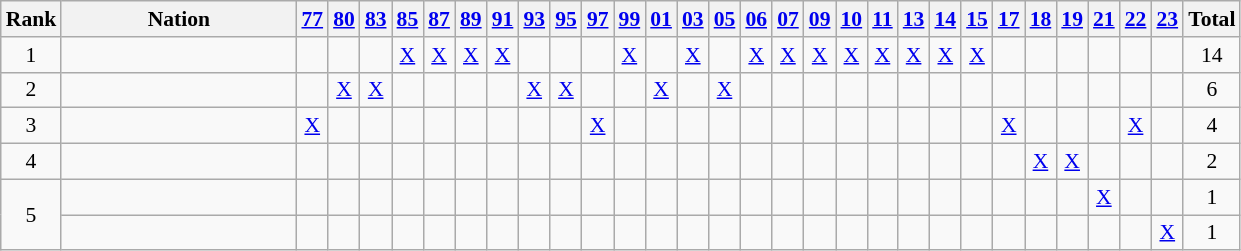<table class=wikitable style="font-size:90%; text-align:center">
<tr>
<th>Rank</th>
<th width=150>Nation</th>
<th><a href='#'>77</a></th>
<th><a href='#'>80</a></th>
<th><a href='#'>83</a></th>
<th><a href='#'>85</a></th>
<th><a href='#'>87</a></th>
<th><a href='#'>89</a></th>
<th><a href='#'>91</a></th>
<th><a href='#'>93</a></th>
<th><a href='#'>95</a></th>
<th><a href='#'>97</a></th>
<th><a href='#'>99</a></th>
<th><a href='#'>01</a></th>
<th><a href='#'>03</a></th>
<th><a href='#'>05</a></th>
<th><a href='#'>06</a></th>
<th><a href='#'>07</a></th>
<th><a href='#'>09</a></th>
<th><a href='#'>10</a></th>
<th><a href='#'>11</a></th>
<th><a href='#'>13</a></th>
<th><a href='#'>14</a></th>
<th><a href='#'>15</a></th>
<th><a href='#'>17</a></th>
<th><a href='#'>18</a></th>
<th><a href='#'>19</a></th>
<th><a href='#'>21</a></th>
<th><a href='#'>22</a></th>
<th><a href='#'>23</a></th>
<th>Total</th>
</tr>
<tr>
<td>1</td>
<td align=left></td>
<td></td>
<td></td>
<td></td>
<td><a href='#'>X</a></td>
<td><a href='#'>X</a></td>
<td><a href='#'>X</a></td>
<td><a href='#'>X</a></td>
<td></td>
<td></td>
<td></td>
<td><a href='#'>X</a></td>
<td></td>
<td><a href='#'>X</a></td>
<td></td>
<td><a href='#'>X</a></td>
<td><a href='#'>X</a></td>
<td><a href='#'>X</a></td>
<td><a href='#'>X</a></td>
<td><a href='#'>X</a></td>
<td><a href='#'>X</a></td>
<td><a href='#'>X</a></td>
<td><a href='#'>X</a></td>
<td></td>
<td></td>
<td></td>
<td></td>
<td></td>
<td></td>
<td>14</td>
</tr>
<tr>
<td>2</td>
<td align=left></td>
<td></td>
<td><a href='#'>X</a></td>
<td><a href='#'>X</a></td>
<td></td>
<td></td>
<td></td>
<td></td>
<td><a href='#'>X</a></td>
<td><a href='#'>X</a></td>
<td></td>
<td></td>
<td><a href='#'>X</a></td>
<td></td>
<td><a href='#'>X</a></td>
<td></td>
<td></td>
<td></td>
<td></td>
<td></td>
<td></td>
<td></td>
<td></td>
<td></td>
<td></td>
<td></td>
<td></td>
<td></td>
<td></td>
<td>6</td>
</tr>
<tr>
<td>3</td>
<td align=left></td>
<td><a href='#'>X</a></td>
<td></td>
<td></td>
<td></td>
<td></td>
<td></td>
<td></td>
<td></td>
<td></td>
<td><a href='#'>X</a></td>
<td></td>
<td></td>
<td></td>
<td></td>
<td></td>
<td></td>
<td></td>
<td></td>
<td></td>
<td></td>
<td></td>
<td></td>
<td><a href='#'>X</a></td>
<td></td>
<td></td>
<td></td>
<td><a href='#'>X</a></td>
<td></td>
<td>4</td>
</tr>
<tr>
<td>4</td>
<td align=left></td>
<td></td>
<td></td>
<td></td>
<td></td>
<td></td>
<td></td>
<td></td>
<td></td>
<td></td>
<td></td>
<td></td>
<td></td>
<td></td>
<td></td>
<td></td>
<td></td>
<td></td>
<td></td>
<td></td>
<td></td>
<td></td>
<td></td>
<td></td>
<td><a href='#'>X</a></td>
<td><a href='#'>X</a></td>
<td></td>
<td></td>
<td></td>
<td>2</td>
</tr>
<tr>
<td rowspan=2>5</td>
<td align=left></td>
<td></td>
<td></td>
<td></td>
<td></td>
<td></td>
<td></td>
<td></td>
<td></td>
<td></td>
<td></td>
<td></td>
<td></td>
<td></td>
<td></td>
<td></td>
<td></td>
<td></td>
<td></td>
<td></td>
<td></td>
<td></td>
<td></td>
<td></td>
<td></td>
<td></td>
<td><a href='#'>X</a></td>
<td></td>
<td></td>
<td>1</td>
</tr>
<tr>
<td align=left></td>
<td></td>
<td></td>
<td></td>
<td></td>
<td></td>
<td></td>
<td></td>
<td></td>
<td></td>
<td></td>
<td></td>
<td></td>
<td></td>
<td></td>
<td></td>
<td></td>
<td></td>
<td></td>
<td></td>
<td></td>
<td></td>
<td></td>
<td></td>
<td></td>
<td></td>
<td></td>
<td></td>
<td><a href='#'>X</a></td>
<td>1</td>
</tr>
</table>
